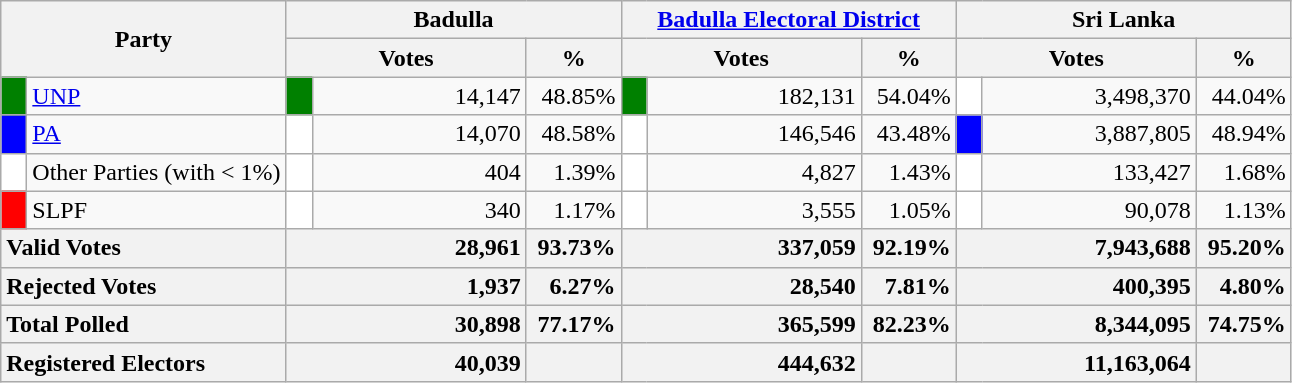<table class="wikitable">
<tr>
<th colspan="2" width="144px"rowspan="2">Party</th>
<th colspan="3" width="216px">Badulla</th>
<th colspan="3" width="216px"><a href='#'>Badulla Electoral District</a></th>
<th colspan="3" width="216px">Sri Lanka</th>
</tr>
<tr>
<th colspan="2" width="144px">Votes</th>
<th>%</th>
<th colspan="2" width="144px">Votes</th>
<th>%</th>
<th colspan="2" width="144px">Votes</th>
<th>%</th>
</tr>
<tr>
<td style="background-color:green;" width="10px"></td>
<td style="text-align:left;"><a href='#'>UNP</a></td>
<td style="background-color:green;" width="10px"></td>
<td style="text-align:right;">14,147</td>
<td style="text-align:right;">48.85%</td>
<td style="background-color:green;" width="10px"></td>
<td style="text-align:right;">182,131</td>
<td style="text-align:right;">54.04%</td>
<td style="background-color:white;" width="10px"></td>
<td style="text-align:right;">3,498,370</td>
<td style="text-align:right;">44.04%</td>
</tr>
<tr>
<td style="background-color:blue;" width="10px"></td>
<td style="text-align:left;"><a href='#'>PA</a></td>
<td style="background-color:white;" width="10px"></td>
<td style="text-align:right;">14,070</td>
<td style="text-align:right;">48.58%</td>
<td style="background-color:white;" width="10px"></td>
<td style="text-align:right;">146,546</td>
<td style="text-align:right;">43.48%</td>
<td style="background-color:blue;" width="10px"></td>
<td style="text-align:right;">3,887,805</td>
<td style="text-align:right;">48.94%</td>
</tr>
<tr>
<td style="background-color:white;" width="10px"></td>
<td style="text-align:left;">Other Parties (with < 1%)</td>
<td style="background-color:white;" width="10px"></td>
<td style="text-align:right;">404</td>
<td style="text-align:right;">1.39%</td>
<td style="background-color:white;" width="10px"></td>
<td style="text-align:right;">4,827</td>
<td style="text-align:right;">1.43%</td>
<td style="background-color:white;" width="10px"></td>
<td style="text-align:right;">133,427</td>
<td style="text-align:right;">1.68%</td>
</tr>
<tr>
<td style="background-color:red;" width="10px"></td>
<td style="text-align:left;">SLPF</td>
<td style="background-color:white;" width="10px"></td>
<td style="text-align:right;">340</td>
<td style="text-align:right;">1.17%</td>
<td style="background-color:white;" width="10px"></td>
<td style="text-align:right;">3,555</td>
<td style="text-align:right;">1.05%</td>
<td style="background-color:white;" width="10px"></td>
<td style="text-align:right;">90,078</td>
<td style="text-align:right;">1.13%</td>
</tr>
<tr>
<th colspan="2" width="144px"style="text-align:left;">Valid Votes</th>
<th style="text-align:right;"colspan="2" width="144px">28,961</th>
<th style="text-align:right;">93.73%</th>
<th style="text-align:right;"colspan="2" width="144px">337,059</th>
<th style="text-align:right;">92.19%</th>
<th style="text-align:right;"colspan="2" width="144px">7,943,688</th>
<th style="text-align:right;">95.20%</th>
</tr>
<tr>
<th colspan="2" width="144px"style="text-align:left;">Rejected Votes</th>
<th style="text-align:right;"colspan="2" width="144px">1,937</th>
<th style="text-align:right;">6.27%</th>
<th style="text-align:right;"colspan="2" width="144px">28,540</th>
<th style="text-align:right;">7.81%</th>
<th style="text-align:right;"colspan="2" width="144px">400,395</th>
<th style="text-align:right;">4.80%</th>
</tr>
<tr>
<th colspan="2" width="144px"style="text-align:left;">Total Polled</th>
<th style="text-align:right;"colspan="2" width="144px">30,898</th>
<th style="text-align:right;">77.17%</th>
<th style="text-align:right;"colspan="2" width="144px">365,599</th>
<th style="text-align:right;">82.23%</th>
<th style="text-align:right;"colspan="2" width="144px">8,344,095</th>
<th style="text-align:right;">74.75%</th>
</tr>
<tr>
<th colspan="2" width="144px"style="text-align:left;">Registered Electors</th>
<th style="text-align:right;"colspan="2" width="144px">40,039</th>
<th></th>
<th style="text-align:right;"colspan="2" width="144px">444,632</th>
<th></th>
<th style="text-align:right;"colspan="2" width="144px">11,163,064</th>
<th></th>
</tr>
</table>
